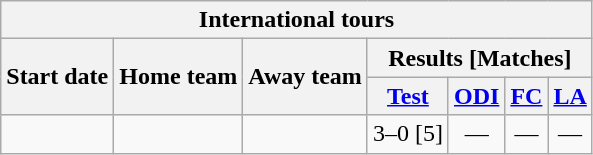<table class="wikitable">
<tr>
<th colspan="7">International tours</th>
</tr>
<tr>
<th rowspan="2">Start date</th>
<th rowspan="2">Home team</th>
<th rowspan="2">Away team</th>
<th colspan="4">Results [Matches]</th>
</tr>
<tr>
<th><a href='#'>Test</a></th>
<th><a href='#'>ODI</a></th>
<th><a href='#'>FC</a></th>
<th><a href='#'>LA</a></th>
</tr>
<tr>
<td><a href='#'></a></td>
<td></td>
<td></td>
<td>3–0 [5]</td>
<td ; style="text-align:center">—</td>
<td ; style="text-align:center">—</td>
<td ; style="text-align:center">—</td>
</tr>
</table>
